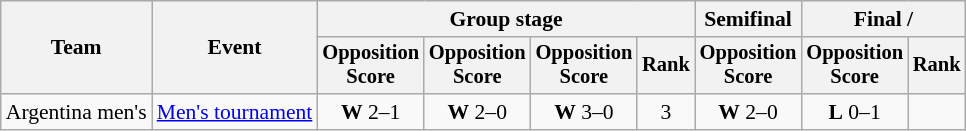<table class="wikitable" style="font-size:90%">
<tr>
<th rowspan="2">Team</th>
<th rowspan="2">Event</th>
<th colspan="4">Group stage</th>
<th>Semifinal</th>
<th colspan="2">Final / </th>
</tr>
<tr style="font-size:95%">
<th>Opposition<br>Score</th>
<th>Opposition<br>Score</th>
<th>Opposition<br>Score</th>
<th>Rank</th>
<th>Opposition<br>Score</th>
<th>Opposition<br>Score</th>
<th>Rank</th>
</tr>
<tr align="center">
<td align="left">Argentina men's</td>
<td align="left"><a href='#'>Men's tournament</a></td>
<td><strong>W</strong> 2–1</td>
<td><strong>W</strong> 2–0</td>
<td><strong>W</strong> 3–0</td>
<td>3</td>
<td><strong>W</strong> 2–0</td>
<td><strong>L</strong> 0–1</td>
<td></td>
</tr>
</table>
